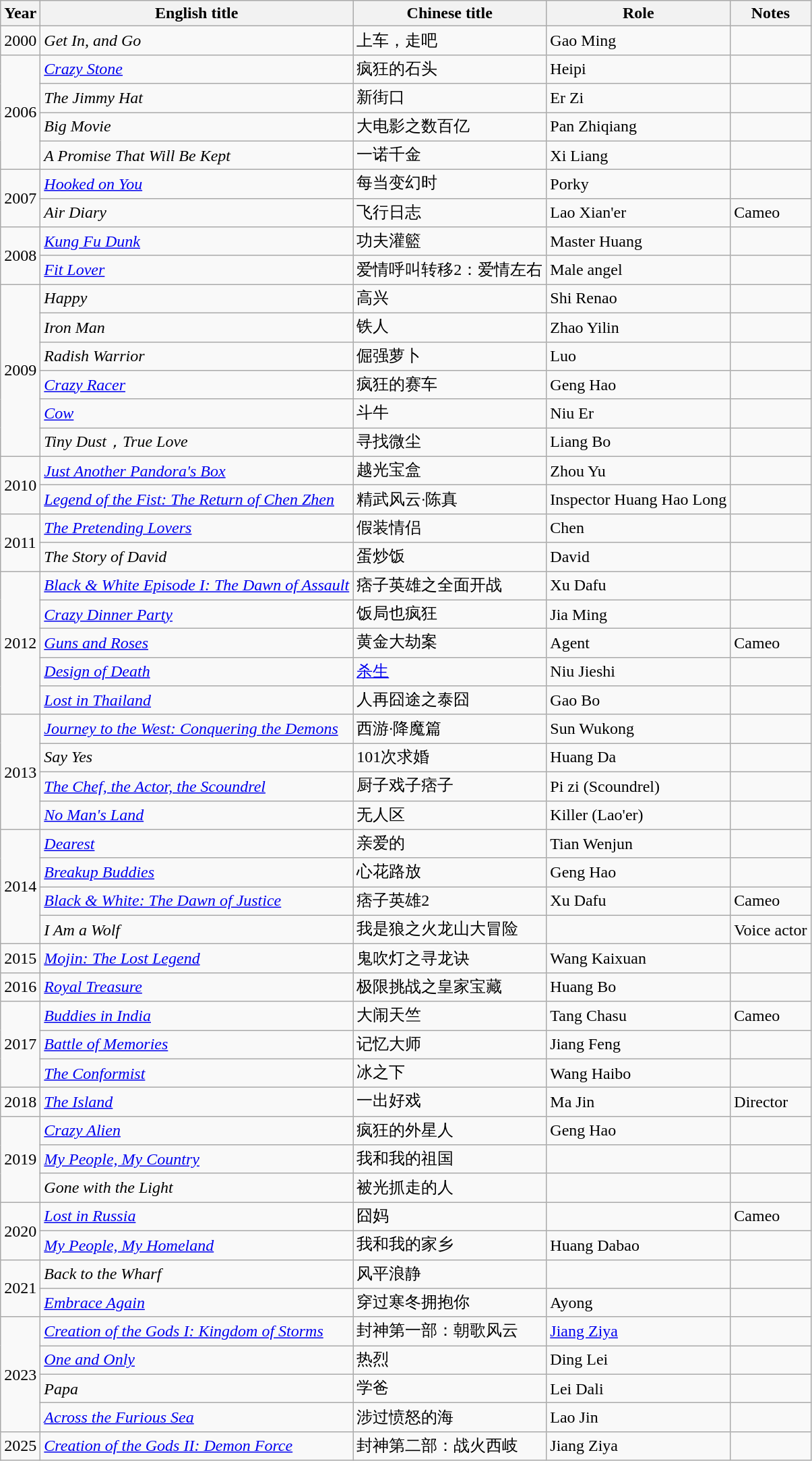<table class="wikitable sortable">
<tr>
<th>Year</th>
<th>English title</th>
<th>Chinese title</th>
<th>Role</th>
<th class="unsortable">Notes</th>
</tr>
<tr>
<td>2000</td>
<td><em>Get In, and Go</em></td>
<td>上车，走吧</td>
<td>Gao Ming</td>
<td></td>
</tr>
<tr>
<td rowspan="4">2006</td>
<td><em><a href='#'>Crazy Stone</a></em></td>
<td>疯狂的石头</td>
<td>Heipi</td>
<td></td>
</tr>
<tr>
<td><em>The Jimmy Hat</em></td>
<td>新街口</td>
<td>Er Zi</td>
<td></td>
</tr>
<tr>
<td><em>Big Movie</em></td>
<td>大电影之数百亿</td>
<td>Pan Zhiqiang</td>
<td></td>
</tr>
<tr>
<td><em>A Promise That Will Be Kept</em></td>
<td>一诺千金</td>
<td>Xi Liang</td>
<td></td>
</tr>
<tr>
<td rowspan="2">2007</td>
<td><em><a href='#'>Hooked on You</a></em></td>
<td>每当变幻时</td>
<td>Porky</td>
<td></td>
</tr>
<tr>
<td><em>Air Diary</em></td>
<td>飞行日志</td>
<td>Lao Xian'er</td>
<td>Cameo</td>
</tr>
<tr>
<td rowspan="2">2008</td>
<td><em><a href='#'>Kung Fu Dunk</a></em></td>
<td>功夫灌籃</td>
<td>Master Huang</td>
<td></td>
</tr>
<tr>
<td><em><a href='#'>Fit Lover</a></em></td>
<td>爱情呼叫转移2：爱情左右</td>
<td>Male angel</td>
<td></td>
</tr>
<tr>
<td rowspan="6">2009</td>
<td><em>Happy</em></td>
<td>高兴</td>
<td>Shi Renao</td>
<td></td>
</tr>
<tr>
<td><em>Iron Man</em></td>
<td>铁人</td>
<td>Zhao Yilin</td>
<td></td>
</tr>
<tr>
<td><em>Radish Warrior</em></td>
<td>倔强萝卜</td>
<td>Luo</td>
<td></td>
</tr>
<tr>
<td><em><a href='#'>Crazy Racer</a></em></td>
<td>疯狂的赛车</td>
<td>Geng Hao</td>
<td></td>
</tr>
<tr>
<td><em><a href='#'>Cow</a></em></td>
<td>斗牛</td>
<td>Niu Er</td>
<td></td>
</tr>
<tr>
<td><em>Tiny Dust，True Love</em></td>
<td>寻找微尘</td>
<td>Liang Bo</td>
<td></td>
</tr>
<tr>
<td rowspan="2">2010</td>
<td><em><a href='#'>Just Another Pandora's Box</a></em></td>
<td>越光宝盒</td>
<td>Zhou Yu</td>
<td></td>
</tr>
<tr>
<td><em><a href='#'>Legend of the Fist: The Return of Chen Zhen</a></em></td>
<td>精武风云·陈真</td>
<td>Inspector Huang Hao Long</td>
<td></td>
</tr>
<tr>
<td rowspan="2">2011</td>
<td><em><a href='#'>The Pretending Lovers</a></em></td>
<td>假装情侣</td>
<td>Chen</td>
<td></td>
</tr>
<tr>
<td><em>The Story of David</em></td>
<td>蛋炒饭</td>
<td>David</td>
<td></td>
</tr>
<tr>
<td rowspan="5">2012</td>
<td><em><a href='#'>Black & White Episode I: The Dawn of Assault</a></em></td>
<td>痞子英雄之全面开战</td>
<td>Xu Dafu</td>
<td></td>
</tr>
<tr>
<td><em><a href='#'>Crazy Dinner Party</a></em></td>
<td>饭局也疯狂</td>
<td>Jia Ming</td>
<td></td>
</tr>
<tr>
<td><em><a href='#'>Guns and Roses</a></em></td>
<td>黄金大劫案</td>
<td>Agent</td>
<td>Cameo</td>
</tr>
<tr>
<td><em><a href='#'>Design of Death</a></em></td>
<td><a href='#'>杀生</a></td>
<td>Niu Jieshi</td>
<td></td>
</tr>
<tr>
<td><em><a href='#'>Lost in Thailand</a></em></td>
<td>人再囧途之泰囧</td>
<td>Gao Bo</td>
<td></td>
</tr>
<tr>
<td rowspan="4">2013</td>
<td><em><a href='#'>Journey to the West: Conquering the Demons</a></em></td>
<td>西游·降魔篇</td>
<td>Sun Wukong</td>
<td></td>
</tr>
<tr>
<td><em>Say Yes</em></td>
<td>101次求婚</td>
<td>Huang Da</td>
<td></td>
</tr>
<tr>
<td><em><a href='#'>The Chef, the Actor, the Scoundrel</a></em></td>
<td>厨子戏子痞子</td>
<td>Pi zi (Scoundrel)</td>
<td></td>
</tr>
<tr>
<td><em><a href='#'>No Man's Land</a></em></td>
<td>无人区</td>
<td>Killer (Lao'er)</td>
<td></td>
</tr>
<tr>
<td rowspan="4">2014</td>
<td><em><a href='#'>Dearest</a></em></td>
<td>亲爱的</td>
<td>Tian Wenjun</td>
<td></td>
</tr>
<tr>
<td><em><a href='#'>Breakup Buddies</a></em></td>
<td>心花路放</td>
<td>Geng Hao</td>
<td></td>
</tr>
<tr>
<td><em><a href='#'>Black & White: The Dawn of Justice</a></em></td>
<td>痞子英雄2</td>
<td>Xu Dafu</td>
<td>Cameo</td>
</tr>
<tr>
<td><em>I Am a Wolf</em></td>
<td>我是狼之火龙山大冒险</td>
<td></td>
<td>Voice actor</td>
</tr>
<tr>
<td>2015</td>
<td><em><a href='#'>Mojin: The Lost Legend</a></em></td>
<td>鬼吹灯之寻龙诀</td>
<td>Wang Kaixuan</td>
<td></td>
</tr>
<tr>
<td>2016</td>
<td><em><a href='#'>Royal Treasure</a></em></td>
<td>极限挑战之皇家宝藏</td>
<td>Huang Bo</td>
<td></td>
</tr>
<tr>
<td rowspan="3">2017</td>
<td><em><a href='#'>Buddies in India</a></em></td>
<td>大闹天竺</td>
<td>Tang Chasu</td>
<td>Cameo</td>
</tr>
<tr>
<td><em><a href='#'>Battle of Memories</a></em></td>
<td>记忆大师</td>
<td>Jiang Feng</td>
<td></td>
</tr>
<tr>
<td><em><a href='#'>The Conformist</a></em></td>
<td>冰之下</td>
<td>Wang Haibo</td>
<td></td>
</tr>
<tr>
<td>2018</td>
<td><em><a href='#'>The Island</a></em></td>
<td>一出好戏</td>
<td>Ma Jin</td>
<td>Director</td>
</tr>
<tr>
<td rowspan="3">2019</td>
<td><em><a href='#'>Crazy Alien</a></em></td>
<td>疯狂的外星人</td>
<td>Geng Hao</td>
<td></td>
</tr>
<tr>
<td><em><a href='#'>My People, My Country</a></em></td>
<td>我和我的祖国</td>
<td></td>
<td></td>
</tr>
<tr>
<td><em>Gone with the Light</em></td>
<td>被光抓走的人</td>
<td></td>
<td></td>
</tr>
<tr>
<td rowspan="2">2020</td>
<td><em><a href='#'>Lost in Russia</a></em></td>
<td>囧妈</td>
<td></td>
<td>Cameo</td>
</tr>
<tr>
<td><em><a href='#'>My People, My Homeland</a></em></td>
<td>我和我的家乡</td>
<td>Huang Dabao</td>
<td></td>
</tr>
<tr>
<td rowspan="2">2021</td>
<td><em>Back to the Wharf</em></td>
<td>风平浪静</td>
<td></td>
<td></td>
</tr>
<tr>
<td><em><a href='#'>Embrace Again</a></em></td>
<td>穿过寒冬拥抱你</td>
<td>Ayong</td>
<td></td>
</tr>
<tr>
<td rowspan="4">2023</td>
<td><em><a href='#'>Creation of the Gods I: Kingdom of Storms</a></em></td>
<td>封神第一部：朝歌风云</td>
<td><a href='#'>Jiang Ziya</a></td>
<td></td>
</tr>
<tr>
<td><em><a href='#'>One and Only</a></em></td>
<td>热烈</td>
<td>Ding Lei</td>
<td></td>
</tr>
<tr>
<td><em>Papa</em></td>
<td>学爸</td>
<td>Lei Dali</td>
<td></td>
</tr>
<tr>
<td><em><a href='#'>Across the Furious Sea</a></em></td>
<td>涉过愤怒的海</td>
<td>Lao Jin</td>
<td></td>
</tr>
<tr>
<td>2025</td>
<td><em><a href='#'>Creation of the Gods II: Demon Force</a></em></td>
<td>封神第二部：战火西岐</td>
<td>Jiang Ziya</td>
<td></td>
</tr>
</table>
